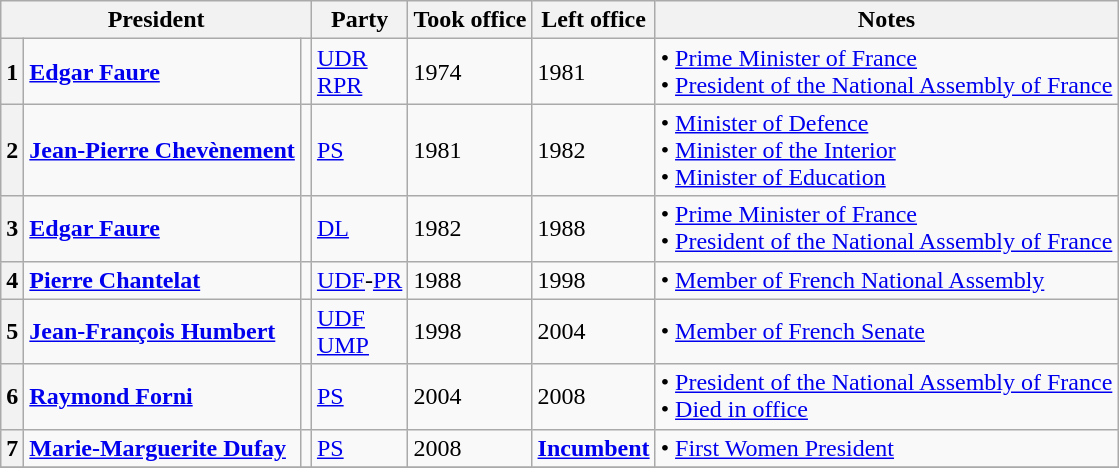<table class="wikitable">
<tr>
<th colspan="3">President</th>
<th>Party</th>
<th>Took office</th>
<th>Left office</th>
<th>Notes</th>
</tr>
<tr>
<th>1</th>
<td><strong><a href='#'>Edgar Faure</a></strong></td>
<td></td>
<td><a href='#'>UDR</a> <br> <a href='#'>RPR</a></td>
<td>1974</td>
<td>1981</td>
<td>• <a href='#'>Prime Minister of France</a><br> • <a href='#'>President of the National Assembly of France</a></td>
</tr>
<tr>
<th>2</th>
<td><strong><a href='#'>Jean-Pierre Chevènement</a></strong></td>
<td></td>
<td><a href='#'>PS</a></td>
<td>1981</td>
<td>1982</td>
<td>• <a href='#'>Minister of Defence</a><br> • <a href='#'>Minister of the Interior</a><br> • <a href='#'>Minister of Education</a></td>
</tr>
<tr>
<th>3</th>
<td><strong><a href='#'>Edgar Faure</a></strong></td>
<td></td>
<td><a href='#'>DL</a></td>
<td>1982</td>
<td>1988</td>
<td>• <a href='#'>Prime Minister of France</a><br> • <a href='#'>President of the National Assembly of France</a></td>
</tr>
<tr>
<th>4</th>
<td><strong><a href='#'>Pierre Chantelat</a></strong></td>
<td></td>
<td><a href='#'>UDF</a>-<a href='#'>PR</a></td>
<td>1988</td>
<td>1998</td>
<td>• <a href='#'>Member of French National Assembly</a></td>
</tr>
<tr>
<th>5</th>
<td><strong><a href='#'>Jean-François Humbert</a></strong></td>
<td></td>
<td><a href='#'>UDF</a> <br> <a href='#'>UMP</a></td>
<td>1998</td>
<td>2004</td>
<td>• <a href='#'>Member of French Senate</a></td>
</tr>
<tr>
<th>6</th>
<td><strong><a href='#'>Raymond Forni</a></strong></td>
<td></td>
<td><a href='#'>PS</a></td>
<td>2004</td>
<td>2008</td>
<td>• <a href='#'>President of the National Assembly of France</a><br> • <a href='#'>Died in office</a></td>
</tr>
<tr>
<th>7</th>
<td><strong><a href='#'>Marie-Marguerite Dufay</a></strong></td>
<td></td>
<td><a href='#'>PS</a></td>
<td>2008</td>
<td><strong><a href='#'>Incumbent</a></strong></td>
<td>• <a href='#'>First Women President</a></td>
</tr>
<tr>
</tr>
</table>
